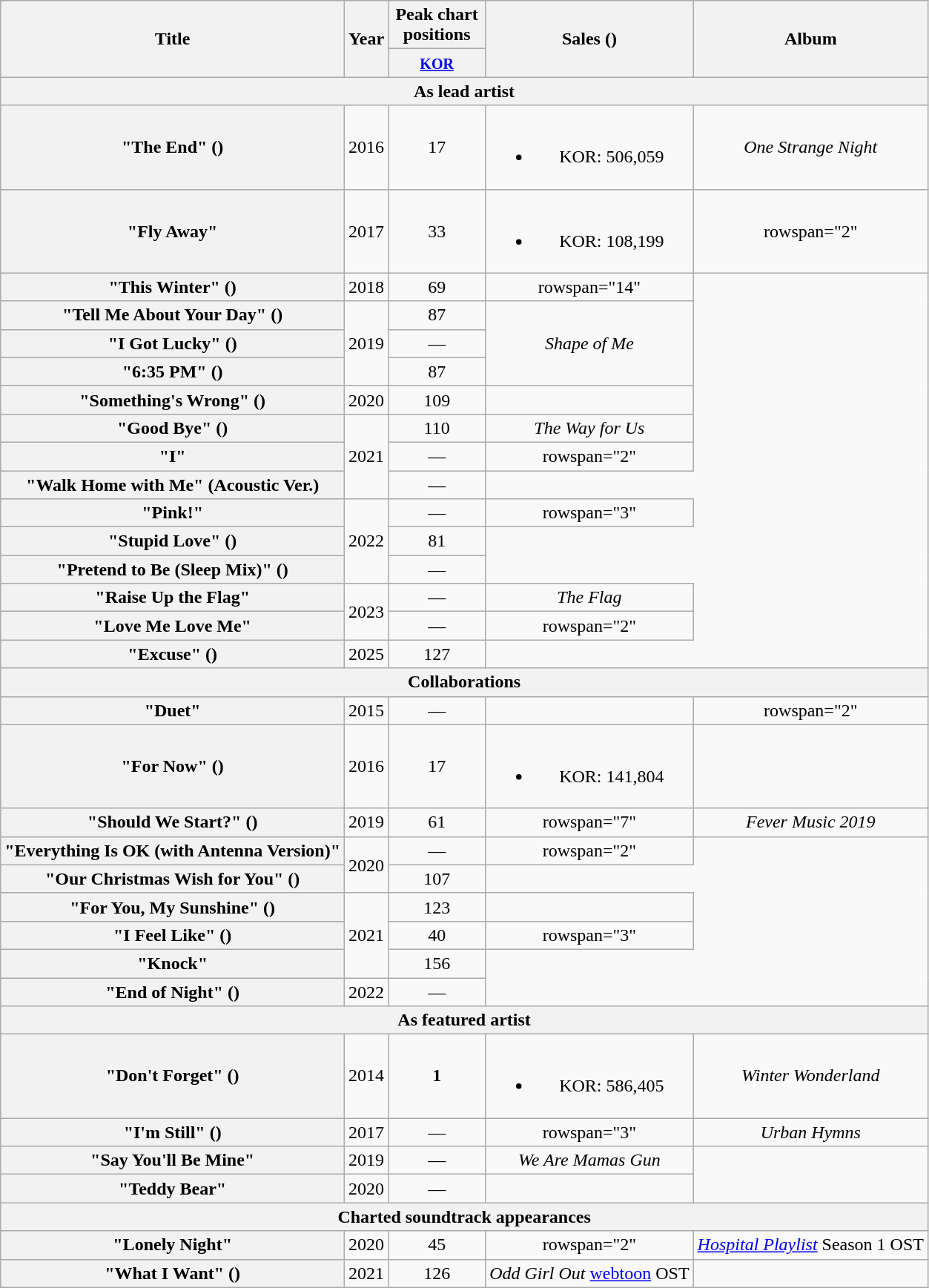<table class="wikitable plainrowheaders" style="text-align:center">
<tr>
<th scope="col" rowspan="2">Title</th>
<th scope="col" rowspan="2">Year</th>
<th scope="col" colspan="1" style="width:5em;">Peak chart positions</th>
<th scope="col" rowspan="2">Sales ()</th>
<th scope="col" rowspan="2">Album</th>
</tr>
<tr>
<th><small><a href='#'>KOR</a></small><br></th>
</tr>
<tr>
<th colspan="5">As lead artist</th>
</tr>
<tr>
<th scope="row">"The End" ()</th>
<td>2016</td>
<td>17</td>
<td><br><ul><li>KOR: 506,059</li></ul></td>
<td><em>One Strange Night</em></td>
</tr>
<tr>
<th scope="row">"Fly Away"</th>
<td>2017</td>
<td>33</td>
<td><br><ul><li>KOR: 108,199</li></ul></td>
<td>rowspan="2" </td>
</tr>
<tr>
<th scope="row">"This Winter" ()</th>
<td>2018</td>
<td>69</td>
<td>rowspan="14" </td>
</tr>
<tr>
<th scope="row">"Tell Me About Your Day" ()</th>
<td rowspan="3">2019</td>
<td>87</td>
<td rowspan="3"><em>Shape of Me</em></td>
</tr>
<tr>
<th scope="row">"I Got Lucky" ()</th>
<td>—</td>
</tr>
<tr>
<th scope="row">"6:35 PM" ()</th>
<td>87</td>
</tr>
<tr>
<th scope="row">"Something's Wrong" ()</th>
<td>2020</td>
<td>109</td>
<td></td>
</tr>
<tr>
<th scope="row">"Good Bye" ()</th>
<td rowspan="3">2021</td>
<td>110</td>
<td><em>The Way for Us</em></td>
</tr>
<tr>
<th scope="row">"I"</th>
<td>—</td>
<td>rowspan="2" </td>
</tr>
<tr>
<th scope="row">"Walk Home with Me" (Acoustic Ver.)</th>
<td>—</td>
</tr>
<tr>
<th scope="row">"Pink!"</th>
<td rowspan="3">2022</td>
<td>—</td>
<td>rowspan="3" </td>
</tr>
<tr>
<th scope="row">"Stupid Love" ()</th>
<td>81</td>
</tr>
<tr>
<th scope="row">"Pretend to Be (Sleep Mix)" ()</th>
<td>—</td>
</tr>
<tr>
<th scope="row">"Raise Up the Flag"</th>
<td rowspan="2">2023</td>
<td>—</td>
<td><em>The Flag</em></td>
</tr>
<tr>
<th scope="row">"Love Me Love Me"</th>
<td>—</td>
<td>rowspan="2" </td>
</tr>
<tr>
<th scope="row">"Excuse" ()</th>
<td>2025</td>
<td>127</td>
</tr>
<tr>
<th colspan="5">Collaborations</th>
</tr>
<tr>
<th scope="row">"Duet"<br></th>
<td>2015</td>
<td>—</td>
<td></td>
<td>rowspan="2" </td>
</tr>
<tr>
<th scope="row">"For Now" ()<br></th>
<td>2016</td>
<td>17</td>
<td><br><ul><li>KOR: 141,804</li></ul></td>
</tr>
<tr>
<th scope="row">"Should We Start?" ()<br></th>
<td>2019</td>
<td>61</td>
<td>rowspan="7" </td>
<td><em>Fever Music 2019</em></td>
</tr>
<tr>
<th scope="row">"Everything Is OK (with Antenna Version)" <br></th>
<td rowspan="2">2020</td>
<td>—</td>
<td>rowspan="2" </td>
</tr>
<tr>
<th scope="row">"Our Christmas Wish for You" () <br></th>
<td>107</td>
</tr>
<tr>
<th scope="row">"For You, My Sunshine" () <br></th>
<td rowspan="3">2021</td>
<td>123</td>
<td></td>
</tr>
<tr>
<th scope="row">"I Feel Like" () <br></th>
<td>40</td>
<td>rowspan="3" </td>
</tr>
<tr>
<th scope="row">"Knock" <br></th>
<td>156</td>
</tr>
<tr>
<th scope="row">"End of Night" () <br></th>
<td>2022</td>
<td>—</td>
</tr>
<tr>
<th colspan="5">As featured artist</th>
</tr>
<tr>
<th scope="row">"Don't Forget" ()<br></th>
<td>2014</td>
<td><strong>1</strong></td>
<td><br><ul><li>KOR: 586,405</li></ul></td>
<td><em>Winter Wonderland</em></td>
</tr>
<tr>
<th scope="row">"I'm Still" () <br></th>
<td>2017</td>
<td>—</td>
<td>rowspan="3" </td>
<td><em>Urban Hymns</em></td>
</tr>
<tr>
<th scope="row">"Say You'll Be Mine" <br></th>
<td>2019</td>
<td>—</td>
<td><em>We Are Mamas Gun</em></td>
</tr>
<tr>
<th scope="row">"Teddy Bear" <br></th>
<td>2020</td>
<td>—</td>
<td></td>
</tr>
<tr>
<th colspan="5">Charted soundtrack appearances</th>
</tr>
<tr>
<th scope="row">"Lonely Night"</th>
<td>2020</td>
<td>45</td>
<td>rowspan="2" </td>
<td><em><a href='#'>Hospital Playlist</a></em> Season 1 OST</td>
</tr>
<tr>
<th scope="row">"What I Want" ()</th>
<td>2021</td>
<td>126</td>
<td><em>Odd Girl Out</em> <a href='#'>webtoon</a> OST</td>
</tr>
</table>
